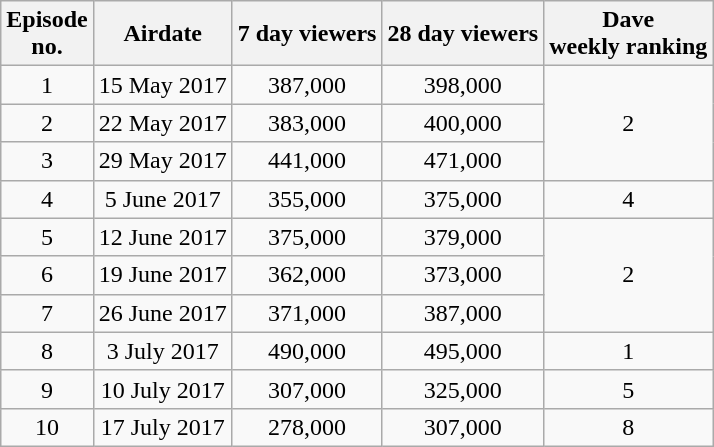<table class="wikitable" style="text-align:center;">
<tr>
<th>Episode<br>no.</th>
<th>Airdate</th>
<th>7 day viewers</th>
<th>28 day viewers</th>
<th>Dave<br>weekly ranking</th>
</tr>
<tr>
<td>1</td>
<td>15 May 2017</td>
<td>387,000</td>
<td>398,000</td>
<td rowspan="3">2</td>
</tr>
<tr>
<td>2</td>
<td>22 May 2017</td>
<td>383,000</td>
<td>400,000</td>
</tr>
<tr>
<td>3</td>
<td>29 May 2017</td>
<td>441,000</td>
<td>471,000</td>
</tr>
<tr>
<td>4</td>
<td>5 June 2017</td>
<td>355,000</td>
<td>375,000</td>
<td>4</td>
</tr>
<tr>
<td>5</td>
<td>12 June 2017</td>
<td>375,000</td>
<td>379,000</td>
<td rowspan="3">2</td>
</tr>
<tr>
<td>6</td>
<td>19 June 2017</td>
<td>362,000</td>
<td>373,000</td>
</tr>
<tr>
<td>7</td>
<td>26 June 2017</td>
<td>371,000</td>
<td>387,000</td>
</tr>
<tr>
<td>8</td>
<td>3 July 2017</td>
<td>490,000</td>
<td>495,000</td>
<td>1</td>
</tr>
<tr>
<td>9</td>
<td>10 July 2017</td>
<td>307,000</td>
<td>325,000</td>
<td>5</td>
</tr>
<tr>
<td>10</td>
<td>17 July 2017</td>
<td>278,000</td>
<td>307,000</td>
<td>8</td>
</tr>
</table>
